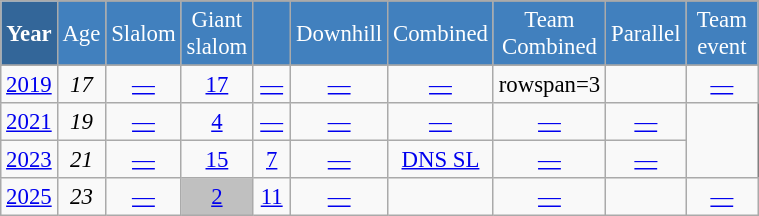<table class="wikitable" style="font-size:95%; text-align:center; border:grey solid 1px; border-collapse:collapse;" width="40%">
<tr style="background-color:#369; color:white;">
<td rowspan="2" colspan="1" width="4%"><strong>Year</strong></td>
</tr>
<tr style="background-color:#4180be; color:white;">
<td width="3%">Age</td>
<td width="5%">Slalom</td>
<td width="5%">Giant<br>slalom</td>
<td width="5%"></td>
<td width="5%">Downhill</td>
<td width="5%">Combined</td>
<td width="5%">Team<br>Combined</td>
<td width="5%">Parallel</td>
<td width="5%">Team<br> event </td>
</tr>
<tr style="background-color:#8CB2D8; color:white;">
</tr>
<tr>
<td><a href='#'>2019</a></td>
<td><em>17</em></td>
<td><a href='#'>—</a></td>
<td><a href='#'>17</a></td>
<td><a href='#'>—</a></td>
<td><a href='#'>—</a></td>
<td><a href='#'>—</a></td>
<td>rowspan=3</td>
<td></td>
<td><a href='#'>—</a></td>
</tr>
<tr>
<td><a href='#'>2021</a></td>
<td><em>19</em></td>
<td><a href='#'>—</a></td>
<td><a href='#'>4</a></td>
<td><a href='#'>—</a></td>
<td><a href='#'>—</a></td>
<td><a href='#'>—</a></td>
<td><a href='#'>—</a></td>
<td><a href='#'>—</a></td>
</tr>
<tr>
<td><a href='#'>2023</a></td>
<td><em>21</em></td>
<td><a href='#'>—</a></td>
<td><a href='#'>15</a></td>
<td><a href='#'>7</a></td>
<td><a href='#'>—</a></td>
<td><a href='#'>DNS SL</a></td>
<td><a href='#'>—</a></td>
<td><a href='#'>—</a></td>
</tr>
<tr>
<td><a href='#'>2025</a></td>
<td><em>23</em></td>
<td><a href='#'>—</a></td>
<td style="background:silver;"><a href='#'>2</a></td>
<td><a href='#'>11</a></td>
<td><a href='#'>—</a></td>
<td></td>
<td><a href='#'>—</a></td>
<td></td>
<td><a href='#'>—</a></td>
</tr>
</table>
